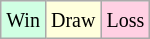<table class="wikitable">
<tr>
<td style="background:#d0ffe3;"><small>Win</small></td>
<td style="background:#ffffdd;"><small>Draw</small></td>
<td style="background:#ffd0e3;"><small>Loss</small></td>
</tr>
</table>
